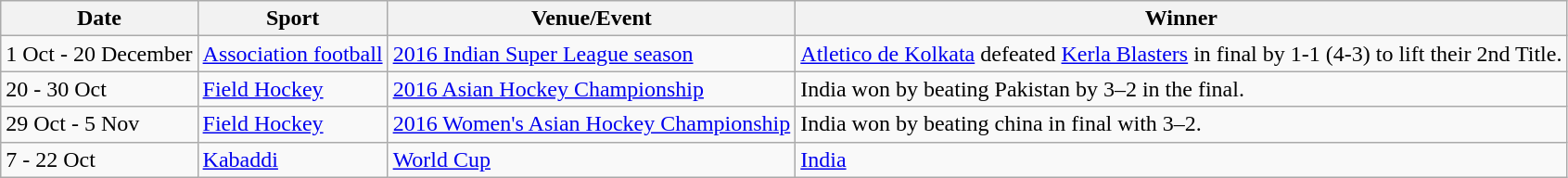<table class="wikitable sortable">
<tr>
<th>Date</th>
<th>Sport</th>
<th>Venue/Event</th>
<th>Winner</th>
</tr>
<tr>
<td>1 Oct - 20 December</td>
<td><a href='#'>Association football</a></td>
<td><a href='#'>2016 Indian Super League season</a></td>
<td><a href='#'>Atletico de Kolkata</a> defeated <a href='#'>Kerla Blasters</a> in final by 1-1 (4-3) to lift their 2nd Title.</td>
</tr>
<tr>
<td>20 - 30 Oct</td>
<td><a href='#'>Field Hockey</a></td>
<td><a href='#'>2016 Asian Hockey Championship</a></td>
<td>India won by beating Pakistan by 3–2 in the final.</td>
</tr>
<tr>
<td>29 Oct - 5 Nov</td>
<td><a href='#'>Field Hockey</a></td>
<td><a href='#'>2016 Women's Asian Hockey Championship</a></td>
<td>India won by beating china in final with 3–2.</td>
</tr>
<tr>
<td>7 - 22 Oct</td>
<td><a href='#'>Kabaddi</a></td>
<td><a href='#'>World Cup</a></td>
<td><a href='#'>India</a></td>
</tr>
</table>
